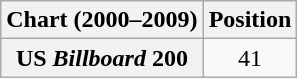<table class="wikitable plainrowheaders">
<tr>
<th>Chart (2000–2009)</th>
<th>Position</th>
</tr>
<tr>
<th scope="row">US <em>Billboard</em> 200</th>
<td style="text-align:center;">41</td>
</tr>
</table>
